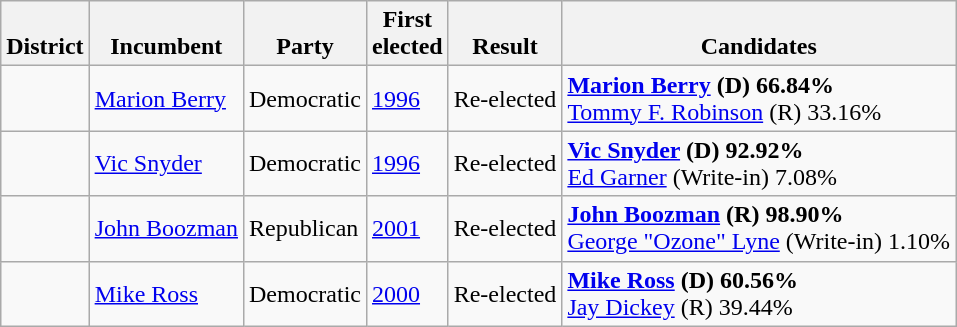<table class=wikitable>
<tr valign=bottom>
<th>District</th>
<th>Incumbent</th>
<th>Party</th>
<th>First<br>elected</th>
<th>Result</th>
<th>Candidates</th>
</tr>
<tr>
<td></td>
<td><a href='#'>Marion Berry</a></td>
<td>Democratic</td>
<td><a href='#'>1996</a></td>
<td>Re-elected</td>
<td><strong><a href='#'>Marion Berry</a> (D) 66.84%</strong><br><a href='#'>Tommy F. Robinson</a> (R) 33.16%</td>
</tr>
<tr>
<td></td>
<td><a href='#'>Vic Snyder</a></td>
<td>Democratic</td>
<td><a href='#'>1996</a></td>
<td>Re-elected</td>
<td><strong><a href='#'>Vic Snyder</a> (D) 92.92%</strong><br><a href='#'>Ed Garner</a> (Write-in) 7.08%</td>
</tr>
<tr>
<td></td>
<td><a href='#'>John Boozman</a></td>
<td>Republican</td>
<td><a href='#'>2001</a></td>
<td>Re-elected</td>
<td><strong><a href='#'>John Boozman</a> (R) 98.90%</strong><br><a href='#'>George "Ozone" Lyne</a> (Write-in) 1.10%</td>
</tr>
<tr>
<td></td>
<td><a href='#'>Mike Ross</a></td>
<td>Democratic</td>
<td><a href='#'>2000</a></td>
<td>Re-elected</td>
<td><strong><a href='#'>Mike Ross</a> (D) 60.56%</strong><br><a href='#'>Jay Dickey</a> (R) 39.44%</td>
</tr>
</table>
